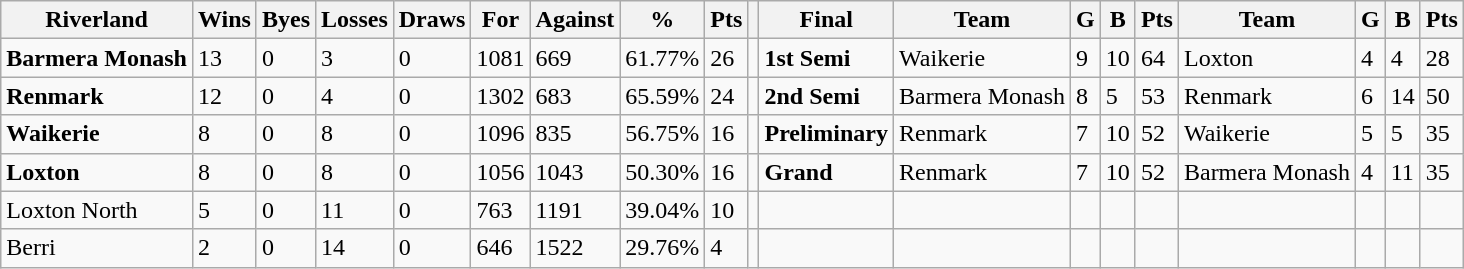<table class="wikitable">
<tr>
<th><strong>Riverland</strong></th>
<th><strong>Wins</strong></th>
<th><strong>Byes</strong></th>
<th><strong>Losses</strong></th>
<th><strong>Draws</strong></th>
<th><strong>For</strong></th>
<th><strong>Against</strong></th>
<th><strong>%</strong></th>
<th><strong>Pts</strong></th>
<th></th>
<th><strong>Final</strong></th>
<th><strong>Team</strong></th>
<th><strong>G</strong></th>
<th><strong>B</strong></th>
<th><strong>Pts</strong></th>
<th><strong>Team</strong></th>
<th><strong>G</strong></th>
<th><strong>B</strong></th>
<th><strong>Pts</strong></th>
</tr>
<tr>
<td><strong>Barmera Monash</strong></td>
<td>13</td>
<td>0</td>
<td>3</td>
<td>0</td>
<td>1081</td>
<td>669</td>
<td>61.77%</td>
<td>26</td>
<td></td>
<td><strong>1st Semi</strong></td>
<td>Waikerie</td>
<td>9</td>
<td>10</td>
<td>64</td>
<td>Loxton</td>
<td>4</td>
<td>4</td>
<td>28</td>
</tr>
<tr>
<td><strong>Renmark</strong></td>
<td>12</td>
<td>0</td>
<td>4</td>
<td>0</td>
<td>1302</td>
<td>683</td>
<td>65.59%</td>
<td>24</td>
<td></td>
<td><strong>2nd Semi</strong></td>
<td>Barmera Monash</td>
<td>8</td>
<td>5</td>
<td>53</td>
<td>Renmark</td>
<td>6</td>
<td>14</td>
<td>50</td>
</tr>
<tr>
<td><strong>Waikerie</strong></td>
<td>8</td>
<td>0</td>
<td>8</td>
<td>0</td>
<td>1096</td>
<td>835</td>
<td>56.75%</td>
<td>16</td>
<td></td>
<td><strong>Preliminary</strong></td>
<td>Renmark</td>
<td>7</td>
<td>10</td>
<td>52</td>
<td>Waikerie</td>
<td>5</td>
<td>5</td>
<td>35</td>
</tr>
<tr>
<td><strong>Loxton</strong></td>
<td>8</td>
<td>0</td>
<td>8</td>
<td>0</td>
<td>1056</td>
<td>1043</td>
<td>50.30%</td>
<td>16</td>
<td></td>
<td><strong>Grand</strong></td>
<td>Renmark</td>
<td>7</td>
<td>10</td>
<td>52</td>
<td>Barmera Monash</td>
<td>4</td>
<td>11</td>
<td>35</td>
</tr>
<tr>
<td>Loxton North</td>
<td>5</td>
<td>0</td>
<td>11</td>
<td>0</td>
<td>763</td>
<td>1191</td>
<td>39.04%</td>
<td>10</td>
<td></td>
<td></td>
<td></td>
<td></td>
<td></td>
<td></td>
<td></td>
<td></td>
<td></td>
<td></td>
</tr>
<tr>
<td>Berri</td>
<td>2</td>
<td>0</td>
<td>14</td>
<td>0</td>
<td>646</td>
<td>1522</td>
<td>29.76%</td>
<td>4</td>
<td></td>
<td></td>
<td></td>
<td></td>
<td></td>
<td></td>
<td></td>
<td></td>
<td></td>
<td></td>
</tr>
</table>
